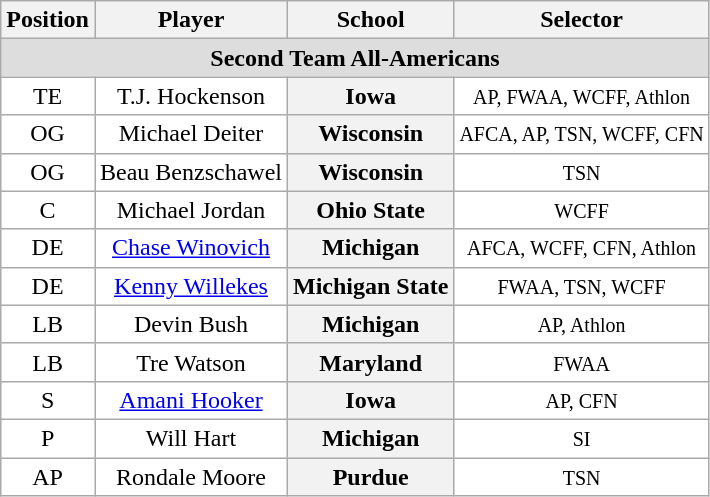<table class="wikitable">
<tr>
<th>Position</th>
<th>Player</th>
<th>School</th>
<th>Selector</th>
</tr>
<tr>
<td colspan="4" style="text-align:center; background:#ddd;"><strong>Second Team All-Americans</strong></td>
</tr>
<tr style="text-align:center;">
<td style="background:white">TE</td>
<td style="background:white">T.J. Hockenson</td>
<th style=>Iowa</th>
<td style="background:white"><small>AP, FWAA, WCFF, Athlon</small></td>
</tr>
<tr style="text-align:center;">
<td style="background:white">OG</td>
<td style="background:white">Michael Deiter</td>
<th style=>Wisconsin</th>
<td style="background:white"><small>AFCA, AP, TSN, WCFF, CFN</small></td>
</tr>
<tr style="text-align:center;">
<td style="background:white">OG</td>
<td style="background:white">Beau Benzschawel</td>
<th style=>Wisconsin</th>
<td style="background:white"><small>TSN</small></td>
</tr>
<tr style="text-align:center;">
<td style="background:white">C</td>
<td style="background:white">Michael Jordan</td>
<th style=>Ohio State</th>
<td style="background:white"><small>WCFF</small></td>
</tr>
<tr style="text-align:center;">
<td style="background:white">DE</td>
<td style="background:white"><a href='#'>Chase Winovich</a></td>
<th style=>Michigan</th>
<td style="background:white"><small>AFCA, WCFF, CFN, Athlon</small></td>
</tr>
<tr style="text-align:center;">
<td style="background:white">DE</td>
<td style="background:white"><a href='#'>Kenny Willekes</a></td>
<th style=>Michigan State</th>
<td style="background:white"><small>FWAA, TSN, WCFF</small></td>
</tr>
<tr style="text-align:center;">
<td style="background:white">LB</td>
<td style="background:white">Devin Bush</td>
<th style=>Michigan</th>
<td style="background:white"><small>AP, Athlon</small></td>
</tr>
<tr style="text-align:center;">
<td style="background:white">LB</td>
<td style="background:white">Tre Watson</td>
<th style=>Maryland</th>
<td style="background:white"><small>FWAA</small></td>
</tr>
<tr style="text-align:center;">
<td style="background:white">S</td>
<td style="background:white"><a href='#'>Amani Hooker</a></td>
<th style=>Iowa</th>
<td style="background:white"><small>AP, CFN</small></td>
</tr>
<tr style="text-align:center;">
<td style="background:white">P</td>
<td style="background:white">Will Hart</td>
<th style=>Michigan</th>
<td style="background:white"><small>SI</small></td>
</tr>
<tr style="text-align:center;">
<td style="background:white">AP</td>
<td style="background:white">Rondale Moore</td>
<th style=>Purdue</th>
<td style="background:white"><small>TSN</small></td>
</tr>
</table>
